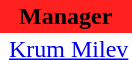<table class="toccolours" border="0" cellpadding="2" cellspacing="0" align="left" style="margin:0.5em;">
<tr>
<th colspan="2" align="center" bgcolor="#FF2020"><span>Manager</span></th>
</tr>
<tr>
<td></td>
<td> <a href='#'>Krum Milev</a></td>
</tr>
</table>
